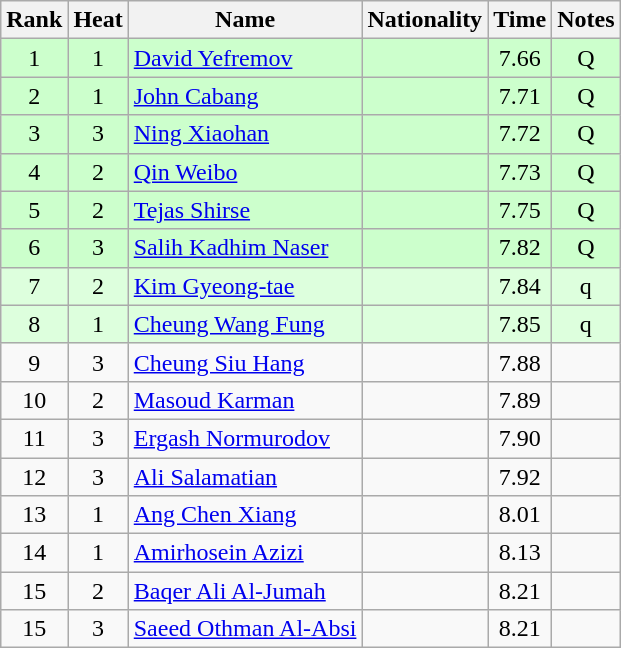<table class="wikitable sortable" style="text-align:center">
<tr>
<th>Rank</th>
<th>Heat</th>
<th>Name</th>
<th>Nationality</th>
<th>Time</th>
<th>Notes</th>
</tr>
<tr bgcolor=ccffcc>
<td>1</td>
<td>1</td>
<td align=left><a href='#'>David Yefremov</a></td>
<td align=left></td>
<td>7.66</td>
<td>Q</td>
</tr>
<tr bgcolor=ccffcc>
<td>2</td>
<td>1</td>
<td align=left><a href='#'>John Cabang</a></td>
<td align=left></td>
<td>7.71</td>
<td>Q</td>
</tr>
<tr bgcolor=ccffcc>
<td>3</td>
<td>3</td>
<td align=left><a href='#'>Ning Xiaohan</a></td>
<td align=left></td>
<td>7.72</td>
<td>Q</td>
</tr>
<tr bgcolor=ccffcc>
<td>4</td>
<td>2</td>
<td align=left><a href='#'>Qin Weibo</a></td>
<td align=left></td>
<td>7.73</td>
<td>Q</td>
</tr>
<tr bgcolor=ccffcc>
<td>5</td>
<td>2</td>
<td align=left><a href='#'>Tejas Shirse</a></td>
<td align=left></td>
<td>7.75</td>
<td>Q</td>
</tr>
<tr bgcolor=ccffcc>
<td>6</td>
<td>3</td>
<td align=left><a href='#'>Salih Kadhim Naser</a></td>
<td align=left></td>
<td>7.82</td>
<td>Q</td>
</tr>
<tr bgcolor=ddffdd>
<td>7</td>
<td>2</td>
<td align=left><a href='#'>Kim Gyeong-tae</a></td>
<td align=left></td>
<td>7.84</td>
<td>q</td>
</tr>
<tr bgcolor=ddffdd>
<td>8</td>
<td>1</td>
<td align=left><a href='#'>Cheung Wang Fung</a></td>
<td align=left></td>
<td>7.85</td>
<td>q</td>
</tr>
<tr>
<td>9</td>
<td>3</td>
<td align=left><a href='#'>Cheung Siu Hang</a></td>
<td align=left></td>
<td>7.88</td>
<td></td>
</tr>
<tr>
<td>10</td>
<td>2</td>
<td align=left><a href='#'>Masoud Karman</a></td>
<td align=left></td>
<td>7.89</td>
<td></td>
</tr>
<tr>
<td>11</td>
<td>3</td>
<td align=left><a href='#'>Ergash Normurodov</a></td>
<td align=left></td>
<td>7.90</td>
<td></td>
</tr>
<tr>
<td>12</td>
<td>3</td>
<td align=left><a href='#'>Ali Salamatian</a></td>
<td align=left></td>
<td>7.92</td>
<td></td>
</tr>
<tr>
<td>13</td>
<td>1</td>
<td align=left><a href='#'>Ang Chen Xiang</a></td>
<td align=left></td>
<td>8.01</td>
<td></td>
</tr>
<tr>
<td>14</td>
<td>1</td>
<td align=left><a href='#'>Amirhosein Azizi</a></td>
<td align=left></td>
<td>8.13</td>
<td></td>
</tr>
<tr>
<td>15</td>
<td>2</td>
<td align=left><a href='#'>Baqer Ali Al-Jumah</a></td>
<td align=left></td>
<td>8.21</td>
<td></td>
</tr>
<tr>
<td>15</td>
<td>3</td>
<td align=left><a href='#'>Saeed Othman Al-Absi</a></td>
<td align=left></td>
<td>8.21</td>
<td></td>
</tr>
</table>
